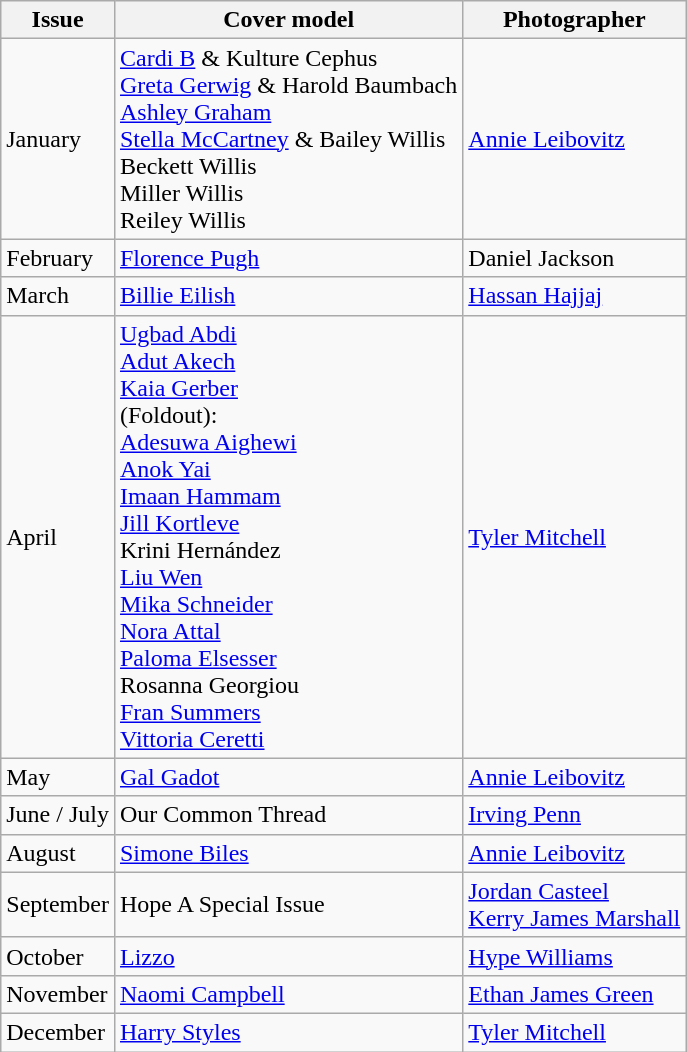<table class="sortable wikitable">
<tr>
<th style="text-align:center;">Issue</th>
<th style="text-align:center;">Cover model</th>
<th style="text-align:center;">Photographer</th>
</tr>
<tr>
<td>January</td>
<td><a href='#'>Cardi B</a> & Kulture Cephus<br><a href='#'>Greta Gerwig</a> & Harold Baumbach<br><a href='#'>Ashley Graham</a><br><a href='#'>Stella McCartney</a> & Bailey Willis<br>Beckett Willis<br>Miller Willis<br>Reiley Willis</td>
<td><a href='#'>Annie Leibovitz</a></td>
</tr>
<tr>
<td>February</td>
<td><a href='#'>Florence Pugh</a></td>
<td>Daniel Jackson</td>
</tr>
<tr>
<td>March</td>
<td><a href='#'>Billie Eilish</a></td>
<td><a href='#'>Hassan Hajjaj</a></td>
</tr>
<tr>
<td>April</td>
<td><a href='#'>Ugbad Abdi</a><br><a href='#'>Adut Akech</a><br><a href='#'>Kaia Gerber</a><br>(Foldout):<br><a href='#'>Adesuwa Aighewi</a><br><a href='#'>Anok Yai</a><br><a href='#'>Imaan Hammam</a><br><a href='#'>Jill Kortleve</a><br>Krini Hernández<br><a href='#'>Liu Wen</a><br><a href='#'>Mika Schneider</a><br><a href='#'>Nora Attal</a><br><a href='#'>Paloma Elsesser</a><br>Rosanna Georgiou<br> <a href='#'>Fran Summers</a><br><a href='#'>Vittoria Ceretti</a></td>
<td><a href='#'>Tyler Mitchell</a></td>
</tr>
<tr>
<td>May</td>
<td><a href='#'>Gal Gadot</a></td>
<td><a href='#'>Annie Leibovitz</a></td>
</tr>
<tr>
<td>June / July</td>
<td>Our Common Thread</td>
<td><a href='#'>Irving Penn</a></td>
</tr>
<tr>
<td>August</td>
<td><a href='#'>Simone Biles</a></td>
<td><a href='#'>Annie Leibovitz</a></td>
</tr>
<tr>
<td>September</td>
<td>Hope A Special Issue</td>
<td><a href='#'>Jordan Casteel</a><br><a href='#'>Kerry James Marshall</a></td>
</tr>
<tr>
<td>October</td>
<td><a href='#'>Lizzo</a></td>
<td><a href='#'>Hype Williams</a></td>
</tr>
<tr>
<td>November</td>
<td><a href='#'>Naomi Campbell</a></td>
<td><a href='#'>Ethan James Green</a></td>
</tr>
<tr>
<td>December</td>
<td><a href='#'>Harry Styles</a></td>
<td><a href='#'>Tyler Mitchell</a></td>
</tr>
</table>
